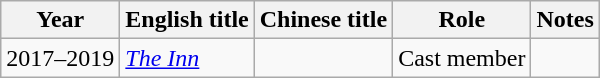<table class="wikitable sortable">
<tr>
<th>Year</th>
<th>English title</th>
<th>Chinese title</th>
<th>Role</th>
<th>Notes</th>
</tr>
<tr>
<td>2017–2019</td>
<td><em><a href='#'>The Inn</a></em></td>
<td></td>
<td>Cast member</td>
<td></td>
</tr>
</table>
